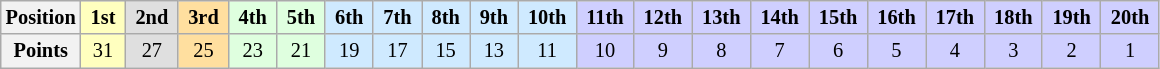<table class="wikitable" style="font-size:85%; text-align:center">
<tr>
<th>Position</th>
<td style="background:#FFFFBF;"> <strong>1st</strong> </td>
<td style="background:#DFDFDF;"> <strong>2nd</strong> </td>
<td style="background:#FFDF9F;"> <strong>3rd</strong> </td>
<td style="background:#DFFFDF;"> <strong>4th</strong> </td>
<td style="background:#DFFFDF;"> <strong>5th</strong> </td>
<td style="background:#CFEAFF;"> <strong>6th</strong> </td>
<td style="background:#CFEAFF;"> <strong>7th</strong> </td>
<td style="background:#CFEAFF;"> <strong>8th</strong> </td>
<td style="background:#CFEAFF;"> <strong>9th</strong> </td>
<td style="background:#CFEAFF;"> <strong>10th</strong> </td>
<td style="background:#CFCFFF;"> <strong>11th</strong> </td>
<td style="background:#CFCFFF;"> <strong>12th</strong> </td>
<td style="background:#CFCFFF;"> <strong>13th</strong> </td>
<td style="background:#CFCFFF;"> <strong>14th</strong> </td>
<td style="background:#CFCFFF;"> <strong>15th</strong> </td>
<td style="background:#CFCFFF;"> <strong>16th</strong> </td>
<td style="background:#CFCFFF;"> <strong>17th</strong> </td>
<td style="background:#CFCFFF;"> <strong>18th</strong> </td>
<td style="background:#CFCFFF;"> <strong>19th</strong> </td>
<td style="background:#CFCFFF;"> <strong>20th</strong> </td>
</tr>
<tr>
<th>Points</th>
<td style="background:#FFFFBF;">31</td>
<td style="background:#DFDFDF;">27</td>
<td style="background:#FFDF9F;">25</td>
<td style="background:#DFFFDF;">23</td>
<td style="background:#DFFFDF;">21</td>
<td style="background:#CFEAFF;">19</td>
<td style="background:#CFEAFF;">17</td>
<td style="background:#CFEAFF;">15</td>
<td style="background:#CFEAFF;">13</td>
<td style="background:#CFEAFF;">11</td>
<td style="background:#CFCFFF;">10</td>
<td style="background:#CFCFFF;">9</td>
<td style="background:#CFCFFF;">8</td>
<td style="background:#CFCFFF;">7</td>
<td style="background:#CFCFFF;">6</td>
<td style="background:#CFCFFF;">5</td>
<td style="background:#CFCFFF;">4</td>
<td style="background:#CFCFFF;">3</td>
<td style="background:#CFCFFF;">2</td>
<td style="background:#CFCFFF;">1</td>
</tr>
</table>
